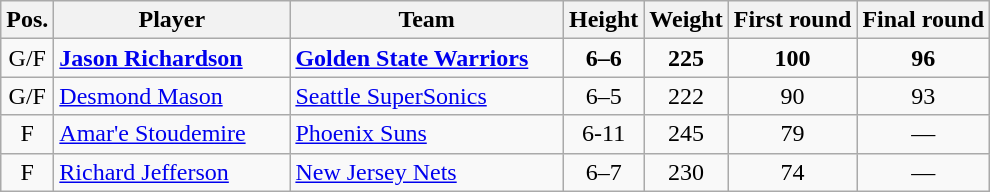<table class="wikitable">
<tr>
<th>Pos.</th>
<th style="width:150px;">Player</th>
<th width=175>Team</th>
<th>Height</th>
<th>Weight</th>
<th>First round</th>
<th>Final round</th>
</tr>
<tr>
<td style="text-align:center">G/F</td>
<td><strong><a href='#'>Jason Richardson</a></strong></td>
<td><strong><a href='#'>Golden State Warriors</a></strong></td>
<td align=center><strong>6–6</strong></td>
<td align=center><strong>225</strong></td>
<td align=center><strong>100</strong></td>
<td align=center><strong>96</strong></td>
</tr>
<tr>
<td style="text-align:center">G/F</td>
<td><a href='#'>Desmond Mason</a></td>
<td><a href='#'>Seattle SuperSonics</a></td>
<td align=center>6–5</td>
<td align=center>222</td>
<td align=center>90</td>
<td align=center>93</td>
</tr>
<tr>
<td style="text-align:center">F</td>
<td><a href='#'>Amar'e Stoudemire</a></td>
<td><a href='#'>Phoenix Suns</a></td>
<td align=center>6-11</td>
<td align=center>245</td>
<td align=center>79</td>
<td align=center>—</td>
</tr>
<tr>
<td style="text-align:center">F</td>
<td><a href='#'>Richard Jefferson</a></td>
<td><a href='#'>New Jersey Nets</a></td>
<td align=center>6–7</td>
<td align=center>230</td>
<td align=center>74</td>
<td align=center>—</td>
</tr>
</table>
